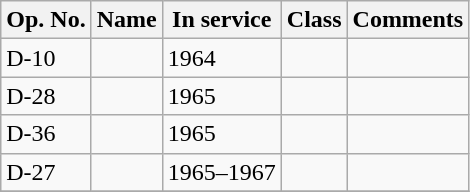<table class="wikitable">
<tr>
<th>Op. No.</th>
<th>Name</th>
<th>In service</th>
<th>Class</th>
<th>Comments</th>
</tr>
<tr>
<td>D-10</td>
<td></td>
<td>1964</td>
<td></td>
<td></td>
</tr>
<tr>
<td>D-28</td>
<td></td>
<td>1965</td>
<td></td>
<td></td>
</tr>
<tr>
<td>D-36</td>
<td></td>
<td>1965</td>
<td></td>
<td></td>
</tr>
<tr>
<td>D-27</td>
<td></td>
<td>1965–1967</td>
<td></td>
<td></td>
</tr>
<tr>
</tr>
</table>
